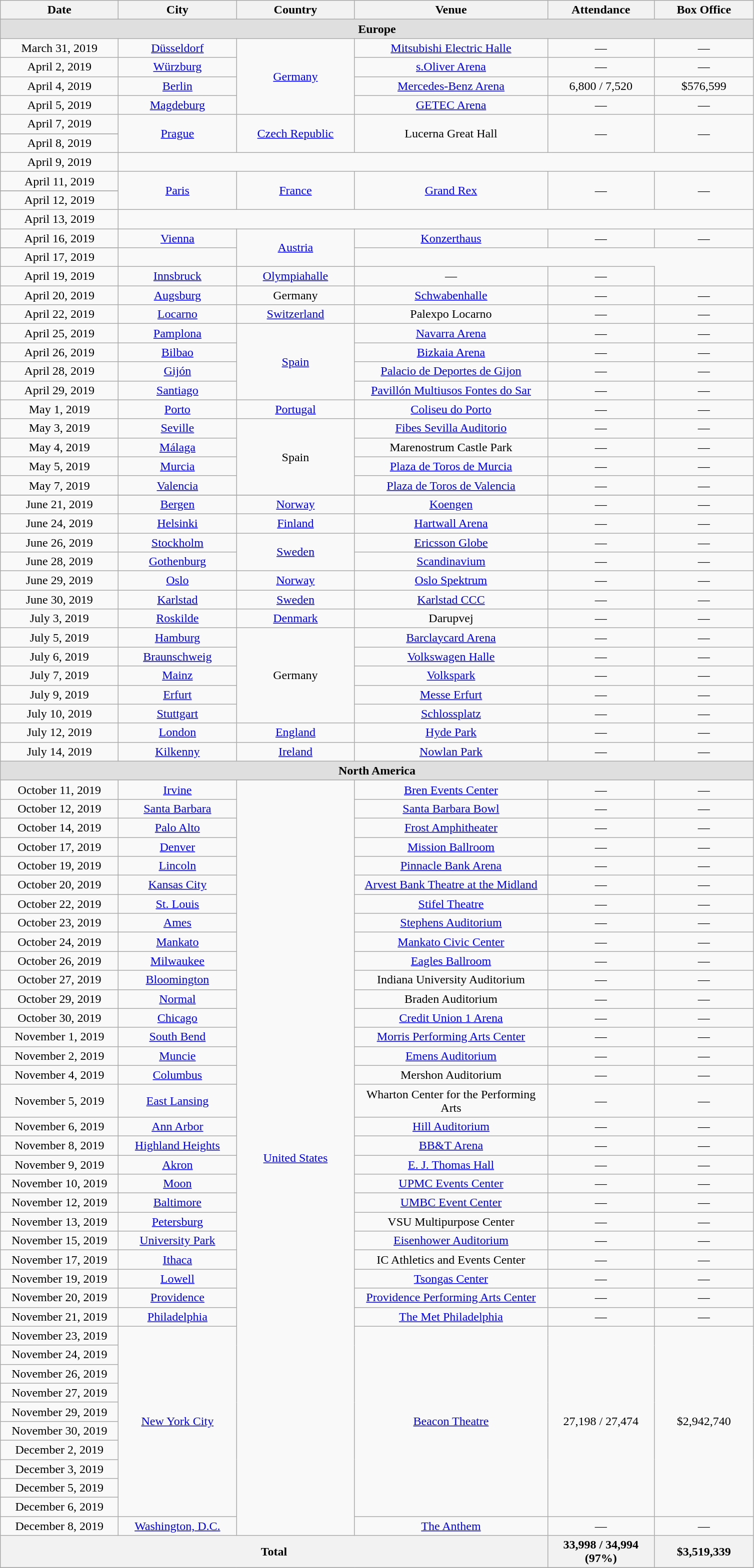<table class="wikitable" style="text-align:center;">
<tr>
<th width="150">Date</th>
<th width="150">City</th>
<th width="150">Country</th>
<th width="250">Venue</th>
<th width="135">Attendance</th>
<th width="125">Box Office</th>
</tr>
<tr>
<th colspan="6" style="background:#DFDFDF;">Europe</th>
</tr>
<tr>
<td>March 31, 2019</td>
<td><a href='#'>Düsseldorf</a></td>
<td rowspan="4"><a href='#'>Germany</a></td>
<td><a href='#'>Mitsubishi Electric Halle</a></td>
<td>—</td>
<td>—</td>
</tr>
<tr>
<td>April 2, 2019</td>
<td><a href='#'>Würzburg</a></td>
<td><a href='#'>s.Oliver Arena</a></td>
<td>—</td>
<td>—</td>
</tr>
<tr>
<td>April 4, 2019</td>
<td><a href='#'>Berlin</a></td>
<td><a href='#'>Mercedes-Benz Arena</a></td>
<td>6,800 / 7,520</td>
<td>$576,599</td>
</tr>
<tr>
<td>April 5, 2019</td>
<td><a href='#'>Magdeburg</a></td>
<td><a href='#'>GETEC Arena</a></td>
<td>—</td>
<td>—</td>
</tr>
<tr>
<td>April 7, 2019</td>
<td rowspan="3"><a href='#'>Prague</a></td>
<td rowspan="3"><a href='#'>Czech Republic</a></td>
<td rowspan="3">Lucerna Great Hall</td>
<td rowspan="3">—</td>
<td rowspan="3">—</td>
</tr>
<tr>
</tr>
<tr>
<td>April 8, 2019</td>
</tr>
<tr>
<td>April 9, 2019</td>
</tr>
<tr>
<td>April 11, 2019</td>
<td rowspan="3"><a href='#'>Paris</a></td>
<td rowspan="3"><a href='#'>France</a></td>
<td rowspan="3"><a href='#'>Grand Rex</a></td>
<td rowspan="3">—</td>
<td rowspan="3">—</td>
</tr>
<tr>
</tr>
<tr>
<td>April 12, 2019</td>
</tr>
<tr>
<td>April 13, 2019</td>
</tr>
<tr>
<td>April 16, 2019</td>
<td rowspan="2"><a href='#'>Vienna</a></td>
<td rowspan="3"><a href='#'>Austria</a></td>
<td rowspan="2"><a href='#'>Konzerthaus</a></td>
<td rowspan="2">—</td>
<td rowspan="2">—</td>
</tr>
<tr>
</tr>
<tr>
<td>April 17, 2019</td>
</tr>
<tr>
<td>April 19, 2019</td>
<td><a href='#'>Innsbruck</a></td>
<td><a href='#'>Olympiahalle</a></td>
<td>—</td>
<td>—</td>
</tr>
<tr>
<td>April 20, 2019</td>
<td><a href='#'>Augsburg</a></td>
<td>Germany</td>
<td><a href='#'>Schwabenhalle</a></td>
<td>—</td>
<td>—</td>
</tr>
<tr>
<td>April 22, 2019</td>
<td><a href='#'>Locarno</a></td>
<td><a href='#'>Switzerland</a></td>
<td>Palexpo Locarno</td>
<td>—</td>
<td>—</td>
</tr>
<tr>
<td>April 25, 2019</td>
<td><a href='#'>Pamplona</a></td>
<td rowspan="4"><a href='#'>Spain</a></td>
<td><a href='#'>Navarra Arena</a></td>
<td>—</td>
<td>—</td>
</tr>
<tr>
<td>April 26, 2019</td>
<td><a href='#'>Bilbao</a></td>
<td><a href='#'>Bizkaia Arena</a></td>
<td>—</td>
<td>—</td>
</tr>
<tr>
<td>April 28, 2019</td>
<td><a href='#'>Gijón</a></td>
<td><a href='#'>Palacio de Deportes de Gijon</a></td>
<td>—</td>
<td>—</td>
</tr>
<tr>
<td>April 29, 2019</td>
<td><a href='#'>Santiago</a></td>
<td><a href='#'>Pavillón Multiusos Fontes do Sar</a></td>
<td>—</td>
<td>—</td>
</tr>
<tr>
<td>May 1, 2019</td>
<td><a href='#'>Porto</a></td>
<td><a href='#'>Portugal</a></td>
<td><a href='#'>Coliseu do Porto</a></td>
<td>—</td>
<td>—</td>
</tr>
<tr>
<td>May 3, 2019</td>
<td><a href='#'>Seville</a></td>
<td rowspan="4">Spain</td>
<td><a href='#'>Fibes Sevilla Auditorio</a></td>
<td>—</td>
<td>—</td>
</tr>
<tr>
<td>May 4, 2019</td>
<td><a href='#'>Málaga</a></td>
<td>Marenostrum Castle Park</td>
<td>—</td>
<td>—</td>
</tr>
<tr>
<td>May 5, 2019</td>
<td><a href='#'>Murcia</a></td>
<td><a href='#'>Plaza de Toros de Murcia</a></td>
<td>—</td>
<td>—</td>
</tr>
<tr>
<td>May 7, 2019</td>
<td><a href='#'>Valencia</a></td>
<td><a href='#'>Plaza de Toros de Valencia</a></td>
<td>—</td>
<td>—</td>
</tr>
<tr>
</tr>
<tr>
<td>June 21, 2019</td>
<td><a href='#'>Bergen</a></td>
<td><a href='#'>Norway</a></td>
<td><a href='#'>Koengen</a></td>
<td>—</td>
<td>—</td>
</tr>
<tr>
<td>June 24, 2019</td>
<td><a href='#'>Helsinki</a></td>
<td><a href='#'>Finland</a></td>
<td><a href='#'>Hartwall Arena</a></td>
<td>—</td>
<td>—</td>
</tr>
<tr>
<td>June 26, 2019</td>
<td><a href='#'>Stockholm</a></td>
<td rowspan="2"><a href='#'>Sweden</a></td>
<td><a href='#'>Ericsson Globe</a></td>
<td>—</td>
<td>—</td>
</tr>
<tr>
<td>June 28, 2019</td>
<td><a href='#'>Gothenburg</a></td>
<td><a href='#'>Scandinavium</a></td>
<td>—</td>
<td>—</td>
</tr>
<tr>
<td>June 29, 2019</td>
<td><a href='#'>Oslo</a></td>
<td><a href='#'>Norway</a></td>
<td><a href='#'>Oslo Spektrum</a></td>
<td>—</td>
<td>—</td>
</tr>
<tr>
<td>June 30, 2019</td>
<td><a href='#'>Karlstad</a></td>
<td><a href='#'>Sweden</a></td>
<td><a href='#'>Karlstad CCC</a></td>
<td>—</td>
<td>—</td>
</tr>
<tr>
<td>July 3, 2019</td>
<td><a href='#'>Roskilde</a></td>
<td><a href='#'>Denmark</a></td>
<td>Darupvej</td>
<td>—</td>
<td>—</td>
</tr>
<tr>
<td>July 5, 2019</td>
<td><a href='#'>Hamburg</a></td>
<td rowspan="5">Germany</td>
<td><a href='#'>Barclaycard Arena</a></td>
<td>—</td>
<td>—</td>
</tr>
<tr>
<td>July 6, 2019</td>
<td><a href='#'>Braunschweig</a></td>
<td><a href='#'>Volkswagen Halle</a></td>
<td>—</td>
<td>—</td>
</tr>
<tr>
<td>July 7, 2019</td>
<td><a href='#'>Mainz</a></td>
<td><a href='#'>Volkspark</a></td>
<td>—</td>
<td>—</td>
</tr>
<tr>
<td>July 9, 2019</td>
<td><a href='#'>Erfurt</a></td>
<td><a href='#'>Messe Erfurt</a></td>
<td>—</td>
<td>—</td>
</tr>
<tr>
<td>July 10, 2019</td>
<td><a href='#'>Stuttgart</a></td>
<td><a href='#'>Schlossplatz</a></td>
<td>—</td>
<td>—</td>
</tr>
<tr>
<td>July 12, 2019</td>
<td><a href='#'>London</a></td>
<td><a href='#'>England</a></td>
<td><a href='#'>Hyde Park</a></td>
<td>—</td>
<td>—</td>
</tr>
<tr>
<td>July 14, 2019</td>
<td><a href='#'>Kilkenny</a></td>
<td><a href='#'>Ireland</a></td>
<td><a href='#'>Nowlan Park</a></td>
<td>—</td>
<td>—</td>
</tr>
<tr>
<th colspan="6" style="background:#DFDFDF;">North America</th>
</tr>
<tr>
<td>October 11, 2019</td>
<td><a href='#'>Irvine</a></td>
<td rowspan="39"><a href='#'>United States</a></td>
<td><a href='#'>Bren Events Center</a></td>
<td>—</td>
<td>—</td>
</tr>
<tr>
<td>October 12, 2019</td>
<td><a href='#'>Santa Barbara</a></td>
<td><a href='#'>Santa Barbara Bowl</a></td>
<td>—</td>
<td>—</td>
</tr>
<tr>
<td>October 14, 2019</td>
<td><a href='#'>Palo Alto</a></td>
<td><a href='#'>Frost Amphitheater</a></td>
<td>—</td>
<td>—</td>
</tr>
<tr>
<td>October 17, 2019</td>
<td><a href='#'>Denver</a></td>
<td><a href='#'>Mission Ballroom</a></td>
<td>—</td>
<td>—</td>
</tr>
<tr>
<td>October 19, 2019</td>
<td><a href='#'>Lincoln</a></td>
<td><a href='#'>Pinnacle Bank Arena</a></td>
<td>—</td>
<td>—</td>
</tr>
<tr>
<td>October 20, 2019</td>
<td><a href='#'>Kansas City</a></td>
<td><a href='#'>Arvest Bank Theatre at the Midland</a></td>
<td>—</td>
<td>—</td>
</tr>
<tr>
<td>October 22, 2019</td>
<td><a href='#'>St. Louis</a></td>
<td><a href='#'>Stifel Theatre</a></td>
<td>—</td>
<td>—</td>
</tr>
<tr>
<td>October 23, 2019</td>
<td><a href='#'>Ames</a></td>
<td><a href='#'>Stephens Auditorium</a></td>
<td>—</td>
<td>—</td>
</tr>
<tr>
<td>October 24, 2019</td>
<td><a href='#'>Mankato</a></td>
<td><a href='#'>Mankato Civic Center</a></td>
<td>—</td>
<td>—</td>
</tr>
<tr>
<td>October 26, 2019</td>
<td><a href='#'>Milwaukee</a></td>
<td><a href='#'>Eagles Ballroom</a></td>
<td>—</td>
<td>—</td>
</tr>
<tr>
<td>October 27, 2019</td>
<td><a href='#'>Bloomington</a></td>
<td>Indiana University Auditorium</td>
<td>—</td>
<td>—</td>
</tr>
<tr>
<td>October 29, 2019</td>
<td><a href='#'>Normal</a></td>
<td>Braden Auditorium</td>
<td>—</td>
<td>—</td>
</tr>
<tr>
<td>October 30, 2019</td>
<td><a href='#'>Chicago</a></td>
<td><a href='#'>Credit Union 1 Arena</a></td>
<td>—</td>
<td>—</td>
</tr>
<tr>
<td>November 1, 2019</td>
<td><a href='#'>South Bend</a></td>
<td><a href='#'>Morris Performing Arts Center</a></td>
<td>—</td>
<td>—</td>
</tr>
<tr>
<td>November 2, 2019</td>
<td><a href='#'>Muncie</a></td>
<td><a href='#'>Emens Auditorium</a></td>
<td>—</td>
<td>—</td>
</tr>
<tr>
<td>November 4, 2019</td>
<td><a href='#'>Columbus</a></td>
<td>Mershon Auditorium</td>
<td>—</td>
<td>—</td>
</tr>
<tr>
<td>November 5, 2019</td>
<td><a href='#'>East Lansing</a></td>
<td>Wharton Center for the Performing Arts</td>
<td>—</td>
<td>—</td>
</tr>
<tr>
<td>November 6, 2019</td>
<td><a href='#'>Ann Arbor</a></td>
<td><a href='#'>Hill Auditorium</a></td>
<td>—</td>
<td>—</td>
</tr>
<tr>
<td>November 8, 2019</td>
<td><a href='#'>Highland Heights</a></td>
<td><a href='#'>BB&T Arena</a></td>
<td>—</td>
<td>—</td>
</tr>
<tr>
<td>November 9, 2019</td>
<td><a href='#'>Akron</a></td>
<td><a href='#'>E. J. Thomas Hall</a></td>
<td>—</td>
<td>—</td>
</tr>
<tr>
<td>November 10, 2019</td>
<td><a href='#'>Moon</a></td>
<td><a href='#'>UPMC Events Center</a></td>
<td>—</td>
<td>—</td>
</tr>
<tr>
<td>November 12, 2019</td>
<td><a href='#'>Baltimore</a></td>
<td><a href='#'>UMBC Event Center</a></td>
<td>—</td>
<td>—</td>
</tr>
<tr>
<td>November 13, 2019</td>
<td><a href='#'>Petersburg</a></td>
<td>VSU Multipurpose Center</td>
<td>—</td>
<td>—</td>
</tr>
<tr>
<td>November 15, 2019</td>
<td><a href='#'>University Park</a></td>
<td><a href='#'>Eisenhower Auditorium</a></td>
<td>—</td>
<td>—</td>
</tr>
<tr>
<td>November 17, 2019</td>
<td><a href='#'>Ithaca</a></td>
<td>IC Athletics and Events Center</td>
<td>—</td>
<td>—</td>
</tr>
<tr>
<td>November 19, 2019</td>
<td><a href='#'>Lowell</a></td>
<td><a href='#'>Tsongas Center</a></td>
<td>—</td>
<td>—</td>
</tr>
<tr>
<td>November 20, 2019</td>
<td><a href='#'>Providence</a></td>
<td><a href='#'>Providence Performing Arts Center</a></td>
<td>—</td>
<td>—</td>
</tr>
<tr>
<td>November 21, 2019</td>
<td><a href='#'>Philadelphia</a></td>
<td><a href='#'>The Met Philadelphia</a></td>
<td>—</td>
<td>—</td>
</tr>
<tr>
<td>November 23, 2019</td>
<td rowspan="10"><a href='#'>New York City</a></td>
<td rowspan="10"><a href='#'>Beacon Theatre</a></td>
<td rowspan="10">27,198 / 27,474</td>
<td rowspan="10">$2,942,740</td>
</tr>
<tr>
<td>November 24, 2019</td>
</tr>
<tr>
<td>November 26, 2019</td>
</tr>
<tr>
<td>November 27, 2019</td>
</tr>
<tr>
<td>November 29, 2019</td>
</tr>
<tr>
<td>November 30, 2019</td>
</tr>
<tr>
<td>December 2, 2019</td>
</tr>
<tr>
<td>December 3, 2019</td>
</tr>
<tr>
<td>December 5, 2019</td>
</tr>
<tr>
<td>December 6, 2019</td>
</tr>
<tr>
<td>December 8, 2019</td>
<td><a href='#'>Washington, D.C.</a></td>
<td><a href='#'>The Anthem</a></td>
<td>—</td>
<td>—</td>
</tr>
<tr>
<th colspan="4">Total</th>
<th>33,998 / 34,994 <br> (97%)</th>
<th>$3,519,339</th>
</tr>
<tr>
</tr>
</table>
